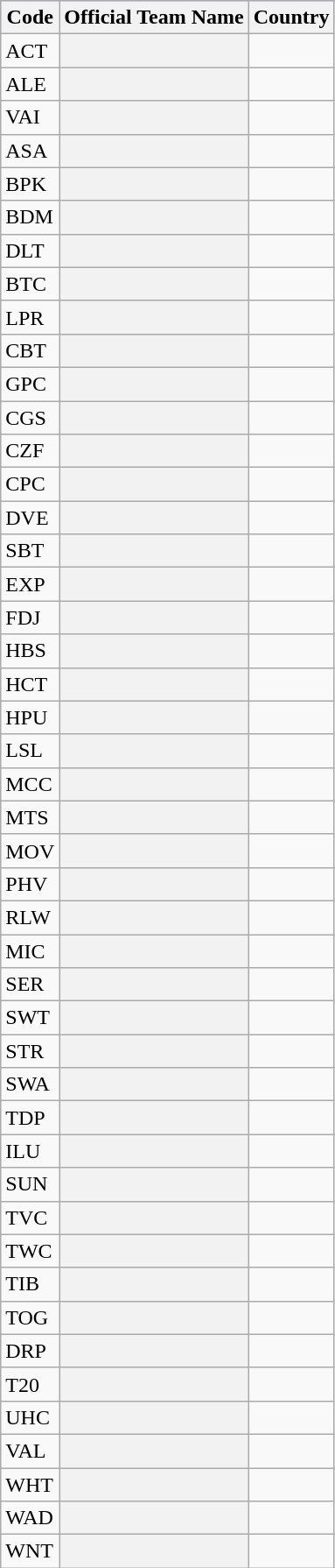<table class="wikitable sortable plainrowheaders">
<tr style="background:#ccccff;">
<th scope="col">Code</th>
<th scope="col">Official Team Name</th>
<th scope="col">Country</th>
</tr>
<tr>
<td>ACT</td>
<th scope="row"></th>
<td></td>
</tr>
<tr>
<td>ALE</td>
<th scope="row"></th>
<td></td>
</tr>
<tr>
<td>VAI</td>
<th scope="row"></th>
<td></td>
</tr>
<tr>
<td>ASA</td>
<th scope="row"></th>
<td></td>
</tr>
<tr>
<td>BPK</td>
<th scope="row"></th>
<td></td>
</tr>
<tr>
<td>BDM</td>
<th scope="row"></th>
<td></td>
</tr>
<tr>
<td>DLT</td>
<th scope="row"></th>
<td></td>
</tr>
<tr>
<td>BTC</td>
<th scope="row"></th>
<td></td>
</tr>
<tr>
<td>LPR</td>
<th scope="row"></th>
<td></td>
</tr>
<tr>
<td>CBT</td>
<th scope="row"></th>
<td></td>
</tr>
<tr>
<td>GPC</td>
<th scope="row"></th>
<td></td>
</tr>
<tr>
<td>CGS</td>
<th scope="row"></th>
<td></td>
</tr>
<tr>
<td>CZF</td>
<th scope="row"></th>
<td></td>
</tr>
<tr>
<td>CPC</td>
<th scope="row"></th>
<td></td>
</tr>
<tr>
<td>DVE</td>
<th scope="row"></th>
<td></td>
</tr>
<tr>
<td>SBT</td>
<th scope="row"></th>
<td></td>
</tr>
<tr>
<td>EXP</td>
<th scope="row"></th>
<td></td>
</tr>
<tr>
<td>FDJ</td>
<th scope="row"></th>
<td></td>
</tr>
<tr>
<td>HBS</td>
<th scope="row"></th>
<td></td>
</tr>
<tr>
<td>HCT</td>
<th scope="row"></th>
<td></td>
</tr>
<tr>
<td>HPU</td>
<th scope="row"></th>
<td></td>
</tr>
<tr>
<td>LSL</td>
<th scope="row"></th>
<td></td>
</tr>
<tr>
<td>MCC</td>
<th scope="row"></th>
<td></td>
</tr>
<tr>
<td>MTS</td>
<th scope="row"></th>
<td></td>
</tr>
<tr>
<td>MOV</td>
<th scope="row"></th>
<td></td>
</tr>
<tr>
<td>PHV</td>
<th scope="row"></th>
<td></td>
</tr>
<tr>
<td>RLW</td>
<th scope="row"></th>
<td></td>
</tr>
<tr>
<td>MIC</td>
<th scope="row"></th>
<td></td>
</tr>
<tr>
<td>SER</td>
<th scope="row"></th>
<td></td>
</tr>
<tr>
<td>SWT</td>
<th scope="row"></th>
<td></td>
</tr>
<tr>
<td>STR</td>
<th scope="row"></th>
<td></td>
</tr>
<tr>
<td>SWA</td>
<th scope="row"></th>
<td></td>
</tr>
<tr>
<td>TDP</td>
<th scope="row"></th>
<td></td>
</tr>
<tr>
<td>ILU</td>
<th scope="row"></th>
<td></td>
</tr>
<tr>
<td>SUN</td>
<th scope="row"></th>
<td></td>
</tr>
<tr>
<td>TVC</td>
<th scope="row"></th>
<td></td>
</tr>
<tr>
<td>TWC</td>
<th scope="row"></th>
<td></td>
</tr>
<tr>
<td>TIB</td>
<th scope="row"></th>
<td></td>
</tr>
<tr>
<td>TOG</td>
<th scope="row"></th>
<td></td>
</tr>
<tr>
<td>DRP</td>
<th scope="row"></th>
<td></td>
</tr>
<tr>
<td>T20</td>
<th scope="row"></th>
<td></td>
</tr>
<tr>
<td>UHC</td>
<th scope="row"></th>
<td></td>
</tr>
<tr>
<td>VAL</td>
<th scope="row"></th>
<td></td>
</tr>
<tr>
<td>WHT</td>
<th scope="row"></th>
<td></td>
</tr>
<tr>
<td>WAD</td>
<th scope="row"></th>
<td></td>
</tr>
<tr>
<td>WNT</td>
<th scope="row"></th>
<td></td>
</tr>
</table>
